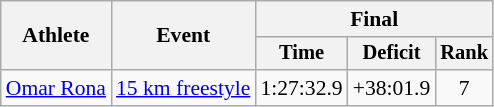<table class="wikitable" style="font-size:90%">
<tr>
<th rowspan="2">Athlete</th>
<th rowspan="2">Event</th>
<th colspan="3">Final</th>
</tr>
<tr style="font-size:95%">
<th>Time</th>
<th>Deficit</th>
<th>Rank</th>
</tr>
<tr align=center>
<td align=left><a href='#'>Omar Rona</a></td>
<td align=left><a href='#'>15 km freestyle</a></td>
<td>1:27:32.9</td>
<td>+38:01.9</td>
<td>7</td>
</tr>
</table>
